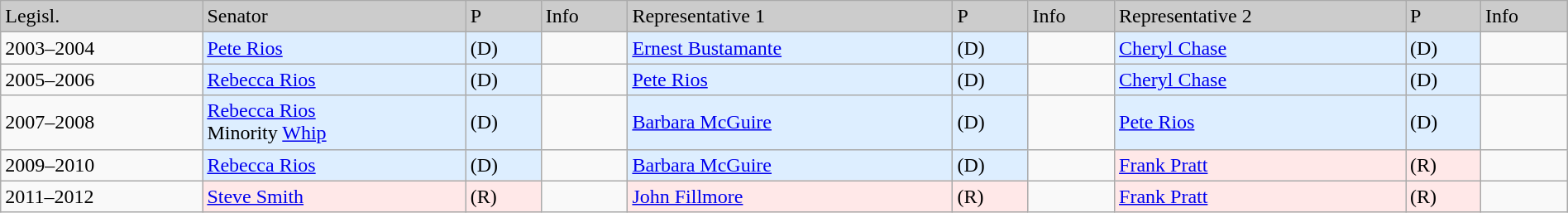<table class=wikitable width="100%" border="1">
<tr style="background-color:#cccccc;">
<td>Legisl.</td>
<td>Senator</td>
<td>P</td>
<td>Info</td>
<td>Representative 1</td>
<td>P</td>
<td>Info</td>
<td>Representative 2</td>
<td>P</td>
<td>Info</td>
</tr>
<tr>
<td>2003–2004</td>
<td style="background:#DDEEFF"><a href='#'>Pete Rios</a></td>
<td style="background:#DDEEFF">(D)</td>
<td></td>
<td style="background:#DDEEFF"><a href='#'>Ernest Bustamante</a></td>
<td style="background:#DDEEFF">(D)</td>
<td></td>
<td style="background:#DDEEFF"><a href='#'>Cheryl Chase</a></td>
<td style="background:#DDEEFF">(D)</td>
<td></td>
</tr>
<tr>
<td>2005–2006</td>
<td style="background:#DDEEFF"><a href='#'>Rebecca Rios</a></td>
<td style="background:#DDEEFF">(D)</td>
<td></td>
<td style="background:#DDEEFF"><a href='#'>Pete Rios</a></td>
<td style="background:#DDEEFF">(D)</td>
<td></td>
<td style="background:#DDEEFF"><a href='#'>Cheryl Chase</a></td>
<td style="background:#DDEEFF">(D)</td>
<td></td>
</tr>
<tr>
<td>2007–2008</td>
<td style="background:#DDEEFF"><a href='#'>Rebecca Rios</a> <br>Minority <a href='#'>Whip</a></td>
<td style="background:#DDEEFF">(D)</td>
<td></td>
<td style="background:#DDEEFF"><a href='#'>Barbara McGuire</a></td>
<td style="background:#DDEEFF">(D)</td>
<td></td>
<td style="background:#DDEEFF"><a href='#'>Pete Rios</a></td>
<td style="background:#DDEEFF">(D)</td>
<td></td>
</tr>
<tr>
<td>2009–2010</td>
<td style="background:#DDEEFF"><a href='#'>Rebecca Rios</a></td>
<td style="background:#DDEEFF">(D)</td>
<td></td>
<td style="background:#DDEEFF"><a href='#'>Barbara McGuire</a></td>
<td style="background:#DDEEFF">(D)</td>
<td></td>
<td style="background:#FFE8E8"><a href='#'>Frank Pratt</a></td>
<td style="background:#FFE8E8">(R)</td>
<td></td>
</tr>
<tr>
<td>2011–2012</td>
<td style="background:#FFE8E8"><a href='#'>Steve Smith</a></td>
<td style="background:#FFE8E8">(R)</td>
<td></td>
<td style="background:#FFE8E8"><a href='#'>John Fillmore</a></td>
<td style="background:#FFE8E8">(R)</td>
<td></td>
<td style="background:#FFE8E8"><a href='#'>Frank Pratt</a></td>
<td style="background:#FFE8E8">(R)</td>
<td></td>
</tr>
</table>
